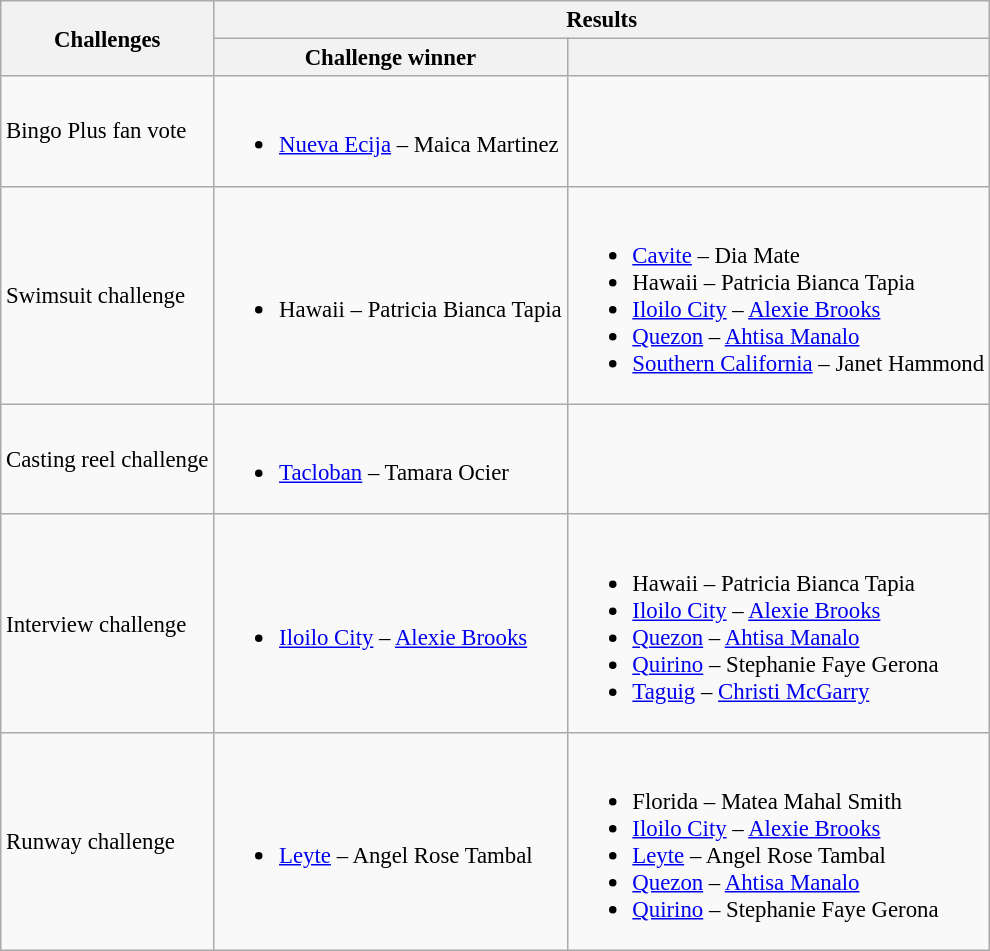<table class="wikitable sortable" style="font-size: 95%;">
<tr>
<th rowspan="2">Challenges</th>
<th colspan="2">Results</th>
</tr>
<tr>
<th>Challenge winner</th>
<th></th>
</tr>
<tr>
<td>Bingo Plus fan vote</td>
<td><br><ul><li><a href='#'>Nueva Ecija</a> – Maica Martinez</li></ul></td>
<td></td>
</tr>
<tr>
<td>Swimsuit challenge</td>
<td><br><ul><li>Hawaii – Patricia Bianca Tapia</li></ul></td>
<td><br><ul><li><a href='#'>Cavite</a>  – Dia Mate</li><li>Hawaii – Patricia Bianca Tapia</li><li><a href='#'>Iloilo City</a> – <a href='#'>Alexie Brooks</a></li><li><a href='#'>Quezon</a> – <a href='#'>Ahtisa Manalo</a></li><li><a href='#'>Southern California</a> – Janet Hammond</li></ul></td>
</tr>
<tr>
<td>Casting reel challenge</td>
<td><br><ul><li><a href='#'>Tacloban</a> – Tamara Ocier</li></ul></td>
<td></td>
</tr>
<tr>
<td>Interview challenge</td>
<td><br><ul><li><a href='#'>Iloilo City</a> – <a href='#'>Alexie Brooks</a></li></ul></td>
<td><br><ul><li>Hawaii – Patricia Bianca Tapia</li><li><a href='#'>Iloilo City</a> – <a href='#'>Alexie Brooks</a></li><li><a href='#'>Quezon</a> – <a href='#'>Ahtisa Manalo</a></li><li><a href='#'>Quirino</a> –  Stephanie Faye Gerona</li><li><a href='#'>Taguig</a> –  <a href='#'>Christi McGarry</a></li></ul></td>
</tr>
<tr>
<td>Runway challenge</td>
<td><br><ul><li><a href='#'>Leyte</a> – Angel Rose Tambal</li></ul></td>
<td><br><ul><li>Florida – Matea Mahal Smith</li><li><a href='#'>Iloilo City</a> – <a href='#'>Alexie Brooks</a></li><li><a href='#'>Leyte</a> – Angel Rose Tambal</li><li><a href='#'>Quezon</a> – <a href='#'>Ahtisa Manalo</a></li><li><a href='#'>Quirino</a> –  Stephanie Faye Gerona</li></ul></td>
</tr>
</table>
